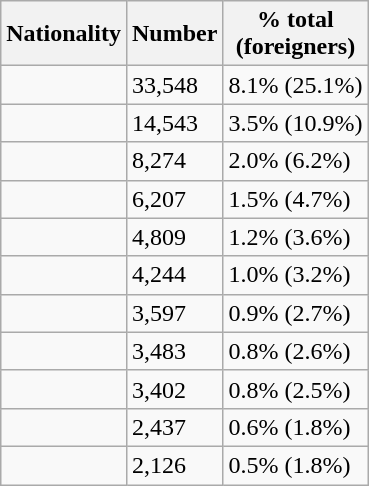<table class="wikitable floatright">
<tr>
<th>Nationality</th>
<th>Number</th>
<th>% total<br>(foreigners)</th>
</tr>
<tr>
<td></td>
<td>33,548</td>
<td>8.1% (25.1%)</td>
</tr>
<tr>
<td></td>
<td>14,543</td>
<td>3.5% (10.9%)</td>
</tr>
<tr>
<td></td>
<td>8,274</td>
<td>2.0% (6.2%)</td>
</tr>
<tr>
<td></td>
<td>6,207</td>
<td>1.5% (4.7%)</td>
</tr>
<tr>
<td></td>
<td>4,809</td>
<td>1.2% (3.6%)</td>
</tr>
<tr>
<td></td>
<td>4,244</td>
<td>1.0% (3.2%)</td>
</tr>
<tr>
<td></td>
<td>3,597</td>
<td>0.9% (2.7%)</td>
</tr>
<tr>
<td></td>
<td>3,483</td>
<td>0.8% (2.6%)</td>
</tr>
<tr>
<td></td>
<td>3,402</td>
<td>0.8% (2.5%)</td>
</tr>
<tr>
<td></td>
<td>2,437</td>
<td>0.6% (1.8%)</td>
</tr>
<tr>
<td></td>
<td>2,126</td>
<td>0.5% (1.8%)</td>
</tr>
</table>
